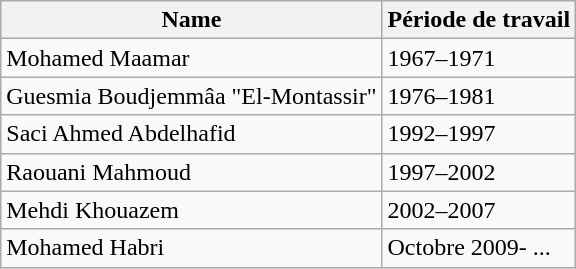<table class="wikitable">
<tr>
<th>Name</th>
<th>Période de travail</th>
</tr>
<tr>
<td>Mohamed Maamar</td>
<td>1967–1971</td>
</tr>
<tr>
<td>Guesmia Boudjemmâa "El-Montassir"</td>
<td>1976–1981</td>
</tr>
<tr>
<td>Saci Ahmed Abdelhafid</td>
<td>1992–1997</td>
</tr>
<tr>
<td>Raouani Mahmoud</td>
<td>1997–2002</td>
</tr>
<tr>
<td>Mehdi Khouazem</td>
<td>2002–2007</td>
</tr>
<tr>
<td>Mohamed Habri</td>
<td>Octobre 2009- ...</td>
</tr>
</table>
